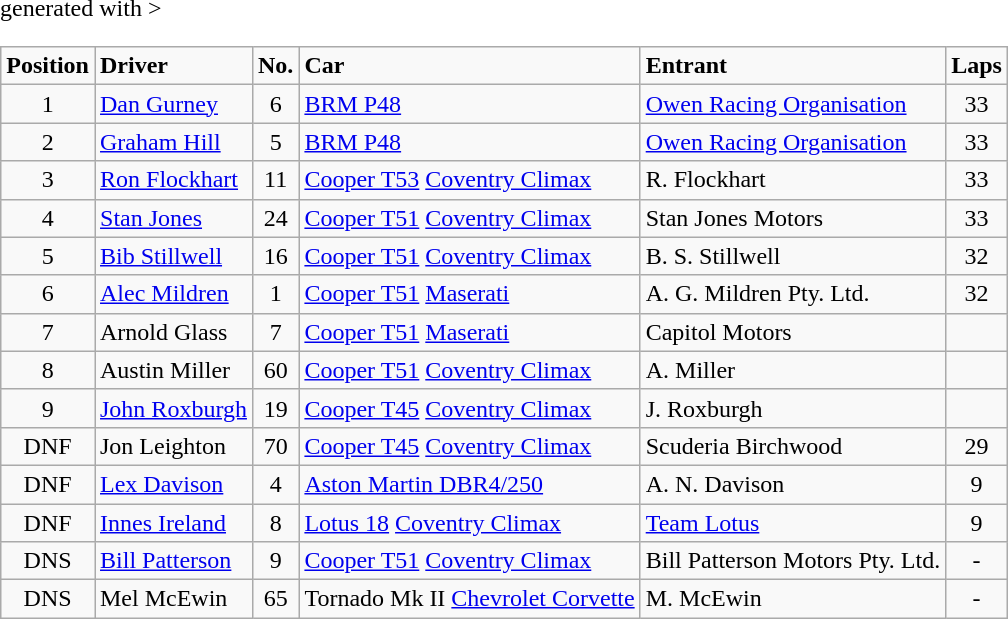<table class="wikitable" <hiddentext>generated with >
<tr style="font-weight:bold">
<td align="center">Position</td>
<td>Driver</td>
<td align="center">No.</td>
<td>Car</td>
<td>Entrant</td>
<td align="center">Laps</td>
</tr>
<tr>
<td align="center">1</td>
<td><a href='#'>Dan Gurney</a></td>
<td align="center">6</td>
<td><a href='#'>BRM P48</a></td>
<td><a href='#'>Owen Racing Organisation</a></td>
<td align="center">33</td>
</tr>
<tr>
<td align="center">2</td>
<td><a href='#'>Graham Hill</a></td>
<td align="center">5</td>
<td><a href='#'>BRM P48</a></td>
<td><a href='#'>Owen Racing Organisation</a></td>
<td align="center">33</td>
</tr>
<tr>
<td align="center">3</td>
<td><a href='#'>Ron Flockhart</a></td>
<td align="center">11</td>
<td><a href='#'>Cooper T53</a> <a href='#'>Coventry Climax</a></td>
<td>R. Flockhart</td>
<td align="center">33</td>
</tr>
<tr>
<td align="center">4</td>
<td><a href='#'>Stan Jones</a></td>
<td align="center">24</td>
<td><a href='#'>Cooper T51</a> <a href='#'>Coventry Climax</a></td>
<td>Stan Jones Motors</td>
<td align="center">33</td>
</tr>
<tr>
<td align="center">5</td>
<td><a href='#'>Bib Stillwell</a></td>
<td align="center">16</td>
<td><a href='#'>Cooper T51</a> <a href='#'>Coventry Climax</a></td>
<td>B. S. Stillwell</td>
<td align="center">32</td>
</tr>
<tr>
<td align="center">6</td>
<td><a href='#'>Alec Mildren</a></td>
<td align="center">1</td>
<td><a href='#'>Cooper T51</a> <a href='#'>Maserati</a></td>
<td>A. G. Mildren Pty. Ltd.</td>
<td align="center">32</td>
</tr>
<tr>
<td align="center">7</td>
<td>Arnold Glass</td>
<td align="center">7</td>
<td><a href='#'>Cooper T51</a> <a href='#'>Maserati</a></td>
<td>Capitol Motors</td>
<td align="center"> </td>
</tr>
<tr>
<td align="center">8</td>
<td>Austin Miller</td>
<td align="center">60</td>
<td><a href='#'>Cooper T51</a> <a href='#'>Coventry Climax</a></td>
<td>A. Miller</td>
<td align="center"> </td>
</tr>
<tr>
<td align="center">9</td>
<td><a href='#'>John Roxburgh</a></td>
<td align="center">19</td>
<td><a href='#'>Cooper T45</a> <a href='#'>Coventry Climax</a></td>
<td>J. Roxburgh</td>
<td align="center"> </td>
</tr>
<tr>
<td align="center">DNF</td>
<td>Jon Leighton</td>
<td align="center">70</td>
<td><a href='#'>Cooper T45</a> <a href='#'>Coventry Climax</a></td>
<td>Scuderia Birchwood</td>
<td align="center">29</td>
</tr>
<tr>
<td align="center">DNF</td>
<td><a href='#'>Lex Davison</a></td>
<td align="center">4</td>
<td><a href='#'>Aston Martin DBR4/250</a></td>
<td>A. N. Davison</td>
<td align="center">9</td>
</tr>
<tr>
<td align="center">DNF</td>
<td><a href='#'>Innes Ireland</a></td>
<td align="center">8</td>
<td><a href='#'>Lotus 18</a> <a href='#'>Coventry Climax</a></td>
<td><a href='#'>Team Lotus</a></td>
<td align="center">9</td>
</tr>
<tr>
<td align="center">DNS</td>
<td><a href='#'>Bill Patterson</a></td>
<td align="center">9</td>
<td><a href='#'>Cooper T51</a> <a href='#'>Coventry Climax</a></td>
<td>Bill Patterson Motors Pty. Ltd.</td>
<td align="center">-</td>
</tr>
<tr>
<td align="center">DNS </td>
<td>Mel McEwin </td>
<td align="center">65</td>
<td>Tornado Mk II <a href='#'>Chevrolet Corvette</a></td>
<td>M. McEwin</td>
<td align="center">-</td>
</tr>
</table>
